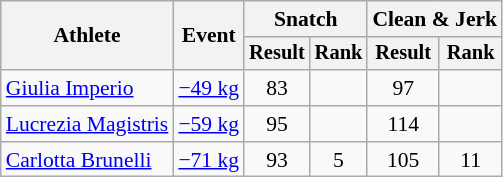<table class="wikitable" style="font-size:90%">
<tr>
<th rowspan="2">Athlete</th>
<th rowspan="2">Event</th>
<th colspan="2">Snatch</th>
<th colspan="2">Clean & Jerk</th>
</tr>
<tr style="font-size:95%">
<th>Result</th>
<th>Rank</th>
<th>Result</th>
<th>Rank</th>
</tr>
<tr align=center>
<td align=left><a href='#'>Giulia Imperio</a></td>
<td align=left><a href='#'>−49 kg</a></td>
<td>83</td>
<td></td>
<td>97</td>
<td></td>
</tr>
<tr align=center>
<td align=left><a href='#'>Lucrezia Magistris</a></td>
<td align=left><a href='#'>−59 kg</a></td>
<td>95</td>
<td></td>
<td>114</td>
<td></td>
</tr>
<tr align=center>
<td align=left><a href='#'>Carlotta Brunelli</a></td>
<td align=left><a href='#'>−71 kg</a></td>
<td>93</td>
<td>5</td>
<td>105</td>
<td>11</td>
</tr>
</table>
